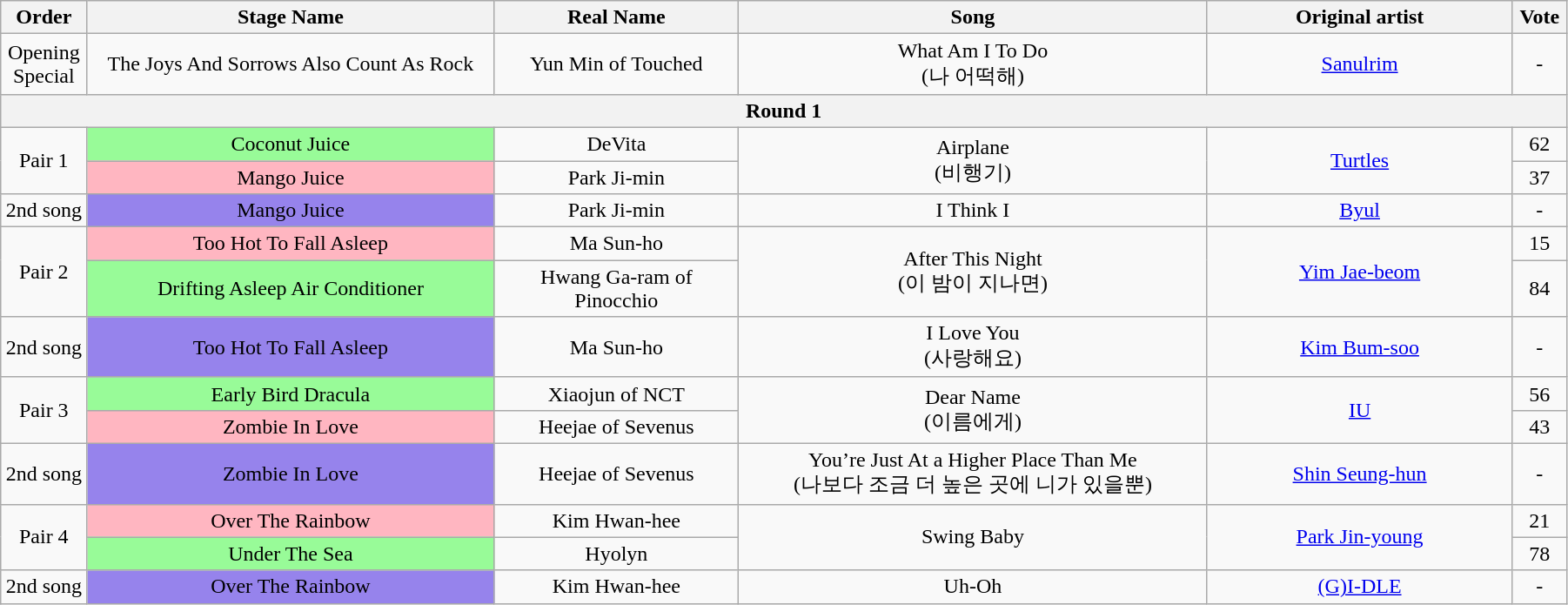<table class="wikitable" style="text-align:center; width:95%;">
<tr>
<th style="width:1%;">Order</th>
<th style="width:20%;">Stage Name</th>
<th style="width:12%;">Real Name</th>
<th style="width:23%;">Song</th>
<th style="width:15%;">Original artist</th>
<th style="width:1%;">Vote</th>
</tr>
<tr>
<td>Opening Special</td>
<td>The Joys And Sorrows Also Count As Rock</td>
<td>Yun Min of Touched</td>
<td>What Am I To Do<br>(나 어떡해)</td>
<td><a href='#'>Sanulrim</a></td>
<td>-</td>
</tr>
<tr>
<th colspan=6>Round 1</th>
</tr>
<tr>
<td rowspan=2>Pair 1</td>
<td bgcolor="palegreen">Coconut Juice</td>
<td>DeVita</td>
<td rowspan=2>Airplane<br>(비행기)</td>
<td rowspan=2><a href='#'>Turtles</a></td>
<td>62</td>
</tr>
<tr>
<td bgcolor="lightpink">Mango Juice</td>
<td>Park Ji-min</td>
<td>37</td>
</tr>
<tr>
<td>2nd song</td>
<td bgcolor="#9683EC">Mango Juice</td>
<td>Park Ji-min</td>
<td>I Think I</td>
<td><a href='#'>Byul</a></td>
<td>-</td>
</tr>
<tr>
<td rowspan=2>Pair 2</td>
<td bgcolor="lightpink">Too Hot To Fall Asleep</td>
<td>Ma Sun-ho</td>
<td rowspan=2>After This Night<br>(이 밤이 지나면)</td>
<td rowspan=2><a href='#'>Yim Jae-beom</a></td>
<td>15</td>
</tr>
<tr>
<td bgcolor="palegreen">Drifting Asleep Air Conditioner</td>
<td>Hwang Ga-ram of Pinocchio</td>
<td>84</td>
</tr>
<tr>
<td>2nd song</td>
<td bgcolor="#9683EC">Too Hot To Fall Asleep</td>
<td>Ma Sun-ho</td>
<td>I Love You<br>(사랑해요)</td>
<td><a href='#'>Kim Bum-soo</a></td>
<td>-</td>
</tr>
<tr>
<td rowspan=2>Pair 3</td>
<td bgcolor="palegreen">Early Bird Dracula</td>
<td>Xiaojun of NCT</td>
<td rowspan=2>Dear Name<br>(이름에게)</td>
<td rowspan=2><a href='#'>IU</a></td>
<td>56</td>
</tr>
<tr>
<td bgcolor="lightpink">Zombie In Love</td>
<td>Heejae of Sevenus</td>
<td>43</td>
</tr>
<tr>
<td>2nd song</td>
<td bgcolor="#9683EC">Zombie In Love</td>
<td>Heejae of Sevenus</td>
<td>You’re Just At a Higher Place Than Me<br>(나보다 조금 더 높은 곳에 니가 있을뿐)</td>
<td><a href='#'>Shin Seung-hun</a></td>
<td>-</td>
</tr>
<tr>
<td rowspan=2>Pair 4</td>
<td bgcolor="lightpink">Over The Rainbow</td>
<td>Kim Hwan-hee</td>
<td rowspan=2>Swing Baby</td>
<td rowspan=2><a href='#'>Park Jin-young</a></td>
<td>21</td>
</tr>
<tr>
<td bgcolor="palegreen">Under The Sea</td>
<td>Hyolyn</td>
<td>78</td>
</tr>
<tr>
<td>2nd song</td>
<td bgcolor="#9683EC">Over The Rainbow</td>
<td>Kim Hwan-hee</td>
<td>Uh-Oh</td>
<td><a href='#'>(G)I-DLE</a></td>
<td>-</td>
</tr>
</table>
